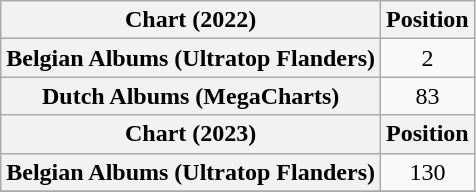<table class="wikitable sortable plainrowheaders" style="text-align:center">
<tr>
<th scope="col">Chart (2022)</th>
<th scope="col">Position</th>
</tr>
<tr>
<th scope="row">Belgian Albums (Ultratop Flanders)</th>
<td>2</td>
</tr>
<tr>
<th scope="row">Dutch Albums (MegaCharts)</th>
<td>83</td>
</tr>
<tr>
<th scope="col">Chart (2023)</th>
<th scope="col">Position</th>
</tr>
<tr>
<th scope="row">Belgian Albums (Ultratop Flanders)</th>
<td>130</td>
</tr>
<tr>
</tr>
</table>
